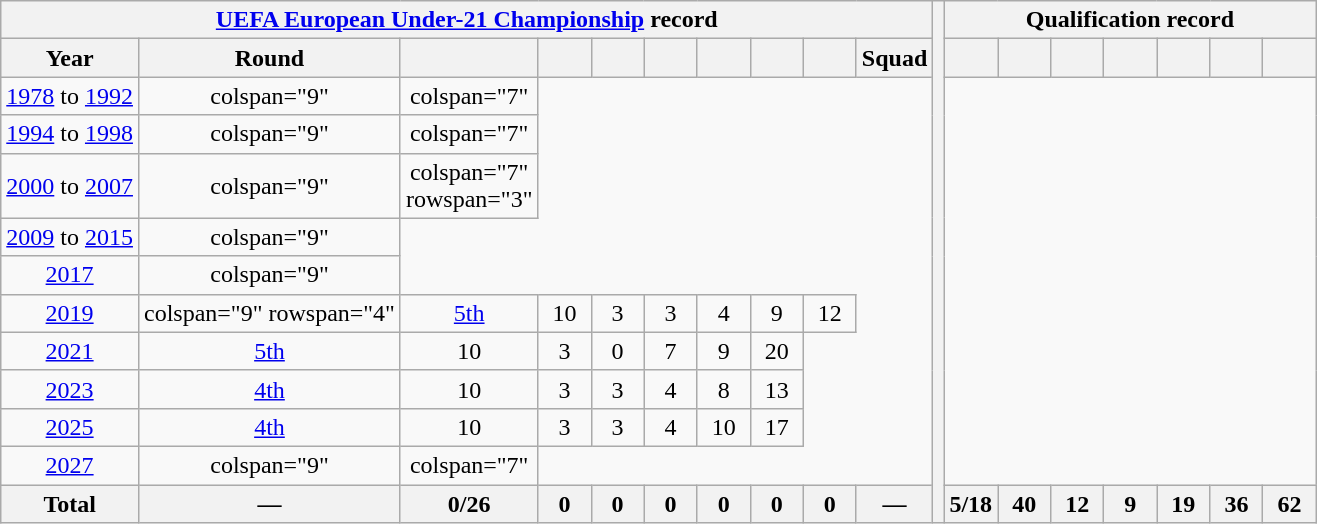<table class="wikitable" style="text-align: center;">
<tr>
<th colspan="10"><a href='#'>UEFA European Under-21 Championship</a> record</th>
<th rowspan="13"></th>
<th colspan="8">Qualification record</th>
</tr>
<tr>
<th>Year</th>
<th>Round</th>
<th width=28></th>
<th width=28></th>
<th width=28></th>
<th width=28></th>
<th width=28></th>
<th width=28></th>
<th width=28></th>
<th width=28>Squad</th>
<th width=28></th>
<th width=28></th>
<th width=28></th>
<th width=28></th>
<th width=28></th>
<th width=28></th>
<th width=28></th>
</tr>
<tr>
<td><a href='#'>1978</a> to <a href='#'>1992</a></td>
<td>colspan="9" </td>
<td>colspan="7" </td>
</tr>
<tr>
<td> <a href='#'>1994</a> to  <a href='#'>1998</a></td>
<td>colspan="9" </td>
<td>colspan="7" </td>
</tr>
<tr>
<td> <a href='#'>2000</a> to  <a href='#'>2007</a></td>
<td>colspan="9" </td>
<td>colspan="7" rowspan="3" </td>
</tr>
<tr>
<td> <a href='#'>2009</a> to  <a href='#'>2015</a></td>
<td>colspan="9" </td>
</tr>
<tr>
<td> <a href='#'>2017</a></td>
<td>colspan="9" </td>
</tr>
<tr>
<td> <a href='#'>2019</a></td>
<td>colspan="9" rowspan="4" </td>
<td><a href='#'>5th</a></td>
<td>10</td>
<td>3</td>
<td>3</td>
<td>4</td>
<td>9</td>
<td>12</td>
</tr>
<tr>
<td> <a href='#'>2021</a></td>
<td><a href='#'>5th</a></td>
<td>10</td>
<td>3</td>
<td>0</td>
<td>7</td>
<td>9</td>
<td>20</td>
</tr>
<tr>
<td> <a href='#'>2023</a></td>
<td><a href='#'>4th</a></td>
<td>10</td>
<td>3</td>
<td>3</td>
<td>4</td>
<td>8</td>
<td>13</td>
</tr>
<tr>
<td> <a href='#'>2025</a></td>
<td><a href='#'>4th</a></td>
<td>10</td>
<td>3</td>
<td>3</td>
<td>4</td>
<td>10</td>
<td>17</td>
</tr>
<tr>
<td> <a href='#'>2027</a></td>
<td>colspan="9" </td>
<td>colspan="7" </td>
</tr>
<tr>
<th>Total</th>
<th>—</th>
<th>0/26</th>
<th>0</th>
<th>0</th>
<th>0</th>
<th>0</th>
<th>0</th>
<th>0</th>
<th>—</th>
<th>5/18</th>
<th>40</th>
<th>12</th>
<th>9</th>
<th>19</th>
<th>36</th>
<th>62</th>
</tr>
</table>
